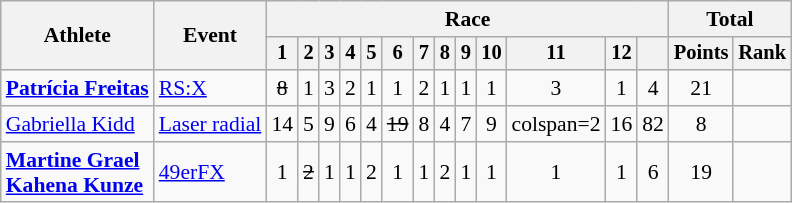<table class=wikitable style=font-size:90%;text-align:center>
<tr>
<th rowspan=2>Athlete</th>
<th rowspan=2>Event</th>
<th colspan=13>Race</th>
<th colspan=2>Total</th>
</tr>
<tr style=font-size:95%>
<th>1</th>
<th>2</th>
<th>3</th>
<th>4</th>
<th>5</th>
<th>6</th>
<th>7</th>
<th>8</th>
<th>9</th>
<th>10</th>
<th>11</th>
<th>12</th>
<th></th>
<th>Points</th>
<th>Rank</th>
</tr>
<tr>
<td align=left><strong><a href='#'>Patrícia Freitas</a></strong></td>
<td align=left><a href='#'>RS:X</a></td>
<td><s>8<br></s></td>
<td>1</td>
<td>3</td>
<td>2</td>
<td>1</td>
<td>1</td>
<td>2</td>
<td>1</td>
<td>1</td>
<td>1</td>
<td>3</td>
<td>1</td>
<td>4</td>
<td>21</td>
<td></td>
</tr>
<tr>
<td align=left><a href='#'>Gabriella Kidd</a></td>
<td align=left><a href='#'>Laser radial</a></td>
<td>14</td>
<td>5</td>
<td>9</td>
<td>6</td>
<td>4</td>
<td><s>19<br></s></td>
<td>8</td>
<td>4</td>
<td>7</td>
<td>9</td>
<td>colspan=2 </td>
<td>16</td>
<td>82</td>
<td>8</td>
</tr>
<tr>
<td align=left><strong><a href='#'>Martine Grael</a></strong><br><strong><a href='#'>Kahena Kunze</a></strong></td>
<td align=left><a href='#'>49erFX</a></td>
<td>1</td>
<td><s>2</s></td>
<td>1</td>
<td>1</td>
<td>2</td>
<td>1</td>
<td>1</td>
<td>2</td>
<td>1</td>
<td>1</td>
<td>1</td>
<td>1</td>
<td>6</td>
<td>19</td>
<td></td>
</tr>
</table>
